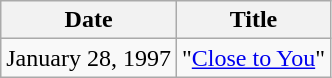<table class="wikitable">
<tr>
<th>Date</th>
<th>Title</th>
</tr>
<tr>
<td>January 28, 1997</td>
<td>"<a href='#'>Close to You</a>"</td>
</tr>
</table>
